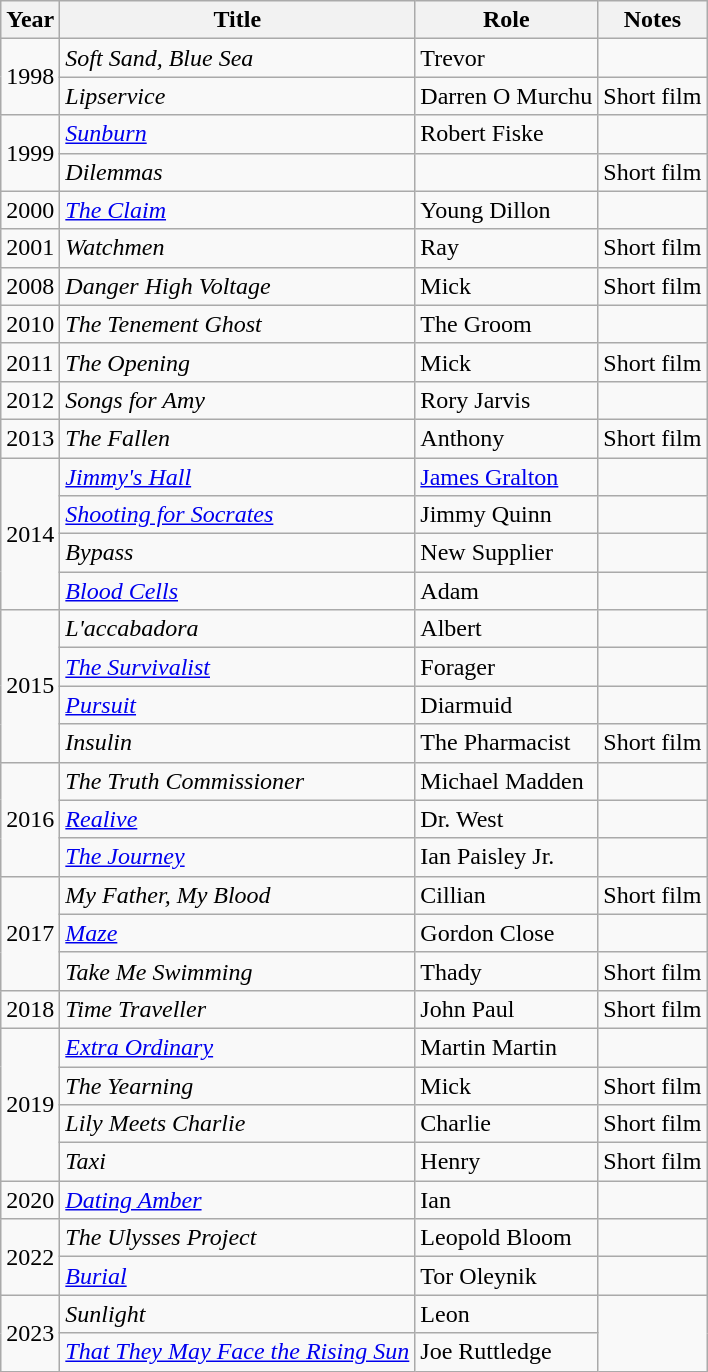<table class="wikitable sortable">
<tr>
<th>Year</th>
<th>Title</th>
<th>Role</th>
<th>Notes</th>
</tr>
<tr>
<td rowspan="2">1998</td>
<td><em>Soft Sand, Blue Sea</em></td>
<td>Trevor</td>
<td></td>
</tr>
<tr>
<td><em>Lipservice</em></td>
<td>Darren O Murchu</td>
<td>Short film</td>
</tr>
<tr>
<td rowspan="2">1999</td>
<td><em><a href='#'>Sunburn</a></em></td>
<td>Robert Fiske</td>
<td></td>
</tr>
<tr>
<td><em>Dilemmas</em></td>
<td></td>
<td>Short film</td>
</tr>
<tr>
<td>2000</td>
<td><em><a href='#'>The Claim</a></em></td>
<td>Young Dillon</td>
<td></td>
</tr>
<tr>
<td>2001</td>
<td><em>Watchmen</em></td>
<td>Ray</td>
<td>Short film</td>
</tr>
<tr>
<td>2008</td>
<td><em>Danger High Voltage</em></td>
<td>Mick</td>
<td>Short film</td>
</tr>
<tr>
<td>2010</td>
<td><em>The Tenement Ghost</em></td>
<td>The Groom</td>
<td></td>
</tr>
<tr>
<td>2011</td>
<td><em>The Opening</em></td>
<td>Mick</td>
<td>Short film</td>
</tr>
<tr>
<td>2012</td>
<td><em>Songs for Amy</em></td>
<td>Rory Jarvis</td>
<td></td>
</tr>
<tr>
<td>2013</td>
<td><em>The Fallen</em></td>
<td>Anthony</td>
<td>Short film</td>
</tr>
<tr>
<td rowspan="4">2014</td>
<td><em><a href='#'>Jimmy's Hall</a></em></td>
<td><a href='#'>James Gralton</a></td>
<td></td>
</tr>
<tr>
<td><em><a href='#'>Shooting for Socrates</a></em></td>
<td>Jimmy Quinn</td>
<td></td>
</tr>
<tr>
<td><em>Bypass</em></td>
<td>New Supplier</td>
<td></td>
</tr>
<tr>
<td><em><a href='#'>Blood Cells</a></em></td>
<td>Adam</td>
<td></td>
</tr>
<tr>
<td rowspan="4">2015</td>
<td><em>L'accabadora</em></td>
<td>Albert</td>
<td></td>
</tr>
<tr>
<td><em><a href='#'>The Survivalist</a></em></td>
<td>Forager</td>
<td></td>
</tr>
<tr>
<td><em><a href='#'>Pursuit</a></em></td>
<td>Diarmuid</td>
<td></td>
</tr>
<tr>
<td><em>Insulin</em></td>
<td>The Pharmacist</td>
<td>Short film</td>
</tr>
<tr>
<td rowspan="3">2016</td>
<td><em>The Truth Commissioner</em></td>
<td>Michael Madden</td>
<td></td>
</tr>
<tr>
<td><em><a href='#'>Realive</a></em></td>
<td>Dr. West</td>
<td></td>
</tr>
<tr>
<td><em><a href='#'>The Journey</a></em></td>
<td>Ian Paisley Jr.</td>
<td></td>
</tr>
<tr>
<td rowspan="3">2017</td>
<td><em>My Father, My Blood</em></td>
<td>Cillian</td>
<td>Short film</td>
</tr>
<tr>
<td><em><a href='#'>Maze</a></em></td>
<td>Gordon Close</td>
<td></td>
</tr>
<tr>
<td><em>Take Me Swimming</em></td>
<td>Thady</td>
<td>Short film</td>
</tr>
<tr>
<td>2018</td>
<td><em>Time Traveller</em></td>
<td>John Paul</td>
<td>Short film</td>
</tr>
<tr>
<td rowspan="4">2019</td>
<td><em><a href='#'>Extra Ordinary</a></em></td>
<td>Martin Martin</td>
<td></td>
</tr>
<tr>
<td><em>The Yearning</em></td>
<td>Mick</td>
<td>Short film</td>
</tr>
<tr>
<td><em>Lily Meets Charlie</em></td>
<td>Charlie</td>
<td>Short film</td>
</tr>
<tr>
<td><em>Taxi</em></td>
<td>Henry</td>
<td>Short film</td>
</tr>
<tr>
<td>2020</td>
<td><em><a href='#'>Dating Amber</a></em></td>
<td>Ian</td>
<td></td>
</tr>
<tr>
<td rowspan="2">2022</td>
<td><em>The Ulysses Project</em></td>
<td>Leopold Bloom</td>
<td></td>
</tr>
<tr>
<td><em><a href='#'>Burial</a></em></td>
<td>Tor Oleynik</td>
<td></td>
</tr>
<tr>
<td rowspan="2">2023</td>
<td><em>Sunlight</em></td>
<td>Leon</td>
</tr>
<tr>
<td><em><a href='#'> That They May Face the Rising Sun</a></em></td>
<td>Joe Ruttledge</td>
</tr>
</table>
